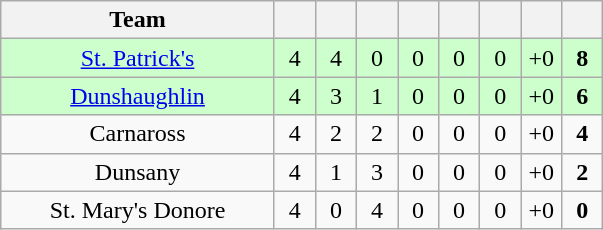<table class="wikitable" style="text-align:center">
<tr>
<th width="175">Team</th>
<th width="20"></th>
<th width="20"></th>
<th width="20"></th>
<th width="20"></th>
<th width="20"></th>
<th width="20"></th>
<th width="20"></th>
<th width="20"></th>
</tr>
<tr style="background:#cfc;">
<td><a href='#'>St. Patrick's</a></td>
<td>4</td>
<td>4</td>
<td>0</td>
<td>0</td>
<td>0</td>
<td>0</td>
<td>+0</td>
<td><strong>8</strong></td>
</tr>
<tr style="background:#cfc;">
<td><a href='#'>Dunshaughlin</a></td>
<td>4</td>
<td>3</td>
<td>1</td>
<td>0</td>
<td>0</td>
<td>0</td>
<td>+0</td>
<td><strong>6</strong></td>
</tr>
<tr>
<td>Carnaross</td>
<td>4</td>
<td>2</td>
<td>2</td>
<td>0</td>
<td>0</td>
<td>0</td>
<td>+0</td>
<td><strong>4</strong></td>
</tr>
<tr>
<td>Dunsany</td>
<td>4</td>
<td>1</td>
<td>3</td>
<td>0</td>
<td>0</td>
<td>0</td>
<td>+0</td>
<td><strong>2</strong></td>
</tr>
<tr>
<td>St. Mary's Donore</td>
<td>4</td>
<td>0</td>
<td>4</td>
<td>0</td>
<td>0</td>
<td>0</td>
<td>+0</td>
<td><strong>0</strong></td>
</tr>
</table>
